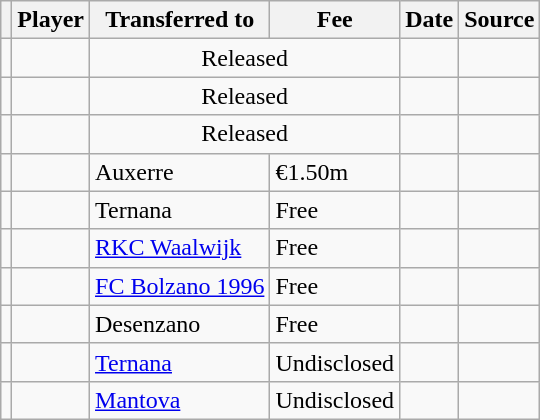<table class="wikitable plainrowheaders sortable">
<tr>
<th></th>
<th scope="col">Player</th>
<th>Transferred to</th>
<th style="width: 65px;">Fee</th>
<th scope="col">Date</th>
<th scope="col">Source</th>
</tr>
<tr>
<td align="center"></td>
<td></td>
<td colspan="2" style="text-align: center;">Released</td>
<td></td>
<td></td>
</tr>
<tr>
<td align="center"></td>
<td></td>
<td colspan="2" style="text-align: center;">Released</td>
<td></td>
<td></td>
</tr>
<tr>
<td align="center"></td>
<td></td>
<td colspan="2" style="text-align: center;">Released</td>
<td></td>
<td></td>
</tr>
<tr>
<td align="center"></td>
<td></td>
<td> Auxerre</td>
<td>€1.50m</td>
<td></td>
<td></td>
</tr>
<tr>
<td align="center"></td>
<td></td>
<td> Ternana</td>
<td>Free</td>
<td></td>
<td></td>
</tr>
<tr>
<td align="center"></td>
<td></td>
<td> <a href='#'>RKC Waalwijk</a></td>
<td>Free</td>
<td></td>
<td></td>
</tr>
<tr>
<td align="center"></td>
<td></td>
<td> <a href='#'>FC Bolzano 1996</a></td>
<td>Free</td>
<td></td>
<td></td>
</tr>
<tr>
<td align="center"></td>
<td></td>
<td> Desenzano</td>
<td>Free</td>
<td></td>
<td></td>
</tr>
<tr>
<td align="center"></td>
<td></td>
<td> <a href='#'>Ternana</a></td>
<td>Undisclosed</td>
<td></td>
<td></td>
</tr>
<tr>
<td align="center"></td>
<td></td>
<td> <a href='#'>Mantova</a></td>
<td>Undisclosed</td>
<td></td>
<td></td>
</tr>
</table>
